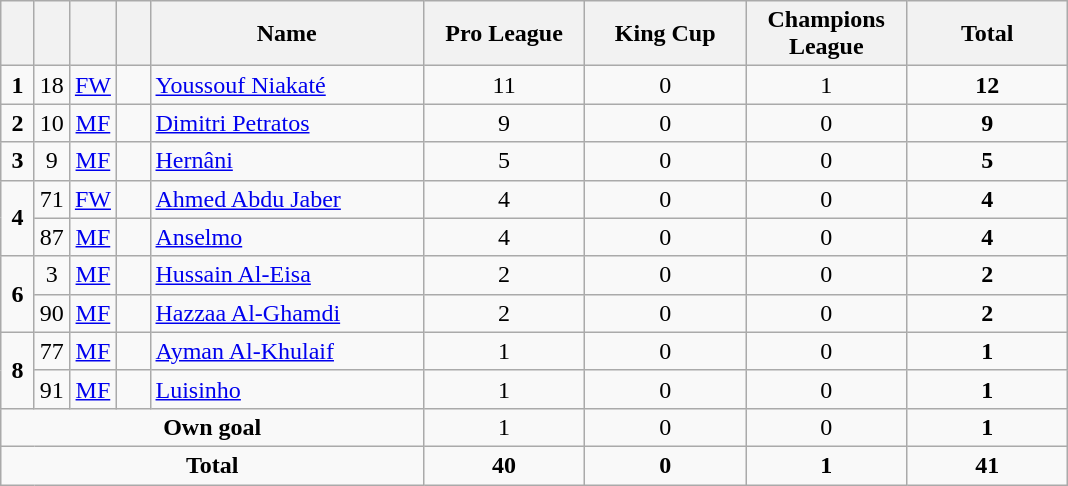<table class="wikitable" style="text-align:center">
<tr>
<th width=15></th>
<th width=15></th>
<th width=15></th>
<th width=15></th>
<th width=175>Name</th>
<th width=100>Pro League</th>
<th width=100>King Cup</th>
<th width=100>Champions League</th>
<th width=100>Total</th>
</tr>
<tr>
<td><strong>1</strong></td>
<td>18</td>
<td><a href='#'>FW</a></td>
<td></td>
<td align=left><a href='#'>Youssouf Niakaté</a></td>
<td>11</td>
<td>0</td>
<td>1</td>
<td><strong>12</strong></td>
</tr>
<tr>
<td><strong>2</strong></td>
<td>10</td>
<td><a href='#'>MF</a></td>
<td></td>
<td align=left><a href='#'>Dimitri Petratos</a></td>
<td>9</td>
<td>0</td>
<td>0</td>
<td><strong>9</strong></td>
</tr>
<tr>
<td><strong>3</strong></td>
<td>9</td>
<td><a href='#'>MF</a></td>
<td></td>
<td align=left><a href='#'>Hernâni</a></td>
<td>5</td>
<td>0</td>
<td>0</td>
<td><strong>5</strong></td>
</tr>
<tr>
<td rowspan=2><strong>4</strong></td>
<td>71</td>
<td><a href='#'>FW</a></td>
<td></td>
<td align=left><a href='#'>Ahmed Abdu Jaber</a></td>
<td>4</td>
<td>0</td>
<td>0</td>
<td><strong>4</strong></td>
</tr>
<tr>
<td>87</td>
<td><a href='#'>MF</a></td>
<td></td>
<td align=left><a href='#'>Anselmo</a></td>
<td>4</td>
<td>0</td>
<td>0</td>
<td><strong>4</strong></td>
</tr>
<tr>
<td rowspan=2><strong>6</strong></td>
<td>3</td>
<td><a href='#'>MF</a></td>
<td></td>
<td align=left><a href='#'>Hussain Al-Eisa</a></td>
<td>2</td>
<td>0</td>
<td>0</td>
<td><strong>2</strong></td>
</tr>
<tr>
<td>90</td>
<td><a href='#'>MF</a></td>
<td></td>
<td align=left><a href='#'>Hazzaa Al-Ghamdi</a></td>
<td>2</td>
<td>0</td>
<td>0</td>
<td><strong>2</strong></td>
</tr>
<tr>
<td rowspan=2><strong>8</strong></td>
<td>77</td>
<td><a href='#'>MF</a></td>
<td></td>
<td align=left><a href='#'>Ayman Al-Khulaif</a></td>
<td>1</td>
<td>0</td>
<td>0</td>
<td><strong>1</strong></td>
</tr>
<tr>
<td>91</td>
<td><a href='#'>MF</a></td>
<td></td>
<td align=left><a href='#'>Luisinho</a></td>
<td>1</td>
<td>0</td>
<td>0</td>
<td><strong>1</strong></td>
</tr>
<tr>
<td colspan=5><strong>Own goal</strong></td>
<td>1</td>
<td>0</td>
<td>0</td>
<td><strong>1</strong></td>
</tr>
<tr>
<td colspan=5><strong>Total</strong></td>
<td><strong>40</strong></td>
<td><strong>0</strong></td>
<td><strong>1</strong></td>
<td><strong>41</strong></td>
</tr>
</table>
